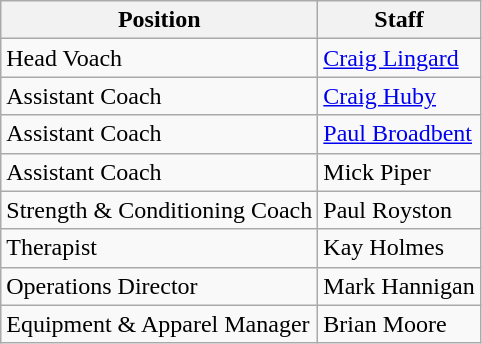<table class="wikitable">
<tr>
<th>Position</th>
<th>Staff</th>
</tr>
<tr>
<td>Head Voach</td>
<td> <a href='#'>Craig Lingard</a></td>
</tr>
<tr>
<td>Assistant Coach</td>
<td> <a href='#'>Craig Huby</a></td>
</tr>
<tr>
<td>Assistant Coach</td>
<td> <a href='#'>Paul Broadbent</a></td>
</tr>
<tr>
<td>Assistant Coach</td>
<td> Mick Piper</td>
</tr>
<tr>
<td>Strength & Conditioning Coach</td>
<td> Paul Royston</td>
</tr>
<tr>
<td>Therapist</td>
<td> Kay Holmes</td>
</tr>
<tr>
<td>Operations Director</td>
<td> Mark Hannigan</td>
</tr>
<tr>
<td>Equipment & Apparel Manager</td>
<td> Brian Moore</td>
</tr>
</table>
